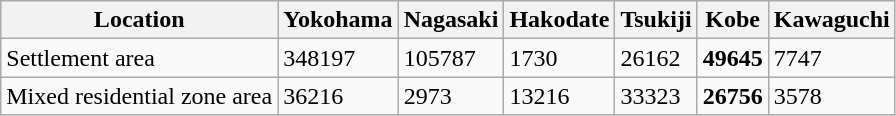<table class="wikitable">
<tr>
<th>Location</th>
<th>Yokohama</th>
<th>Nagasaki</th>
<th>Hakodate</th>
<th>Tsukiji</th>
<th>Kobe</th>
<th>Kawaguchi</th>
</tr>
<tr>
<td>Settlement area</td>
<td>348197</td>
<td>105787</td>
<td>1730</td>
<td>26162</td>
<td><strong>49645</strong></td>
<td>7747</td>
</tr>
<tr>
<td>Mixed residential zone area</td>
<td>36216</td>
<td>2973</td>
<td>13216</td>
<td>33323</td>
<td><strong>26756</strong></td>
<td>3578</td>
</tr>
</table>
